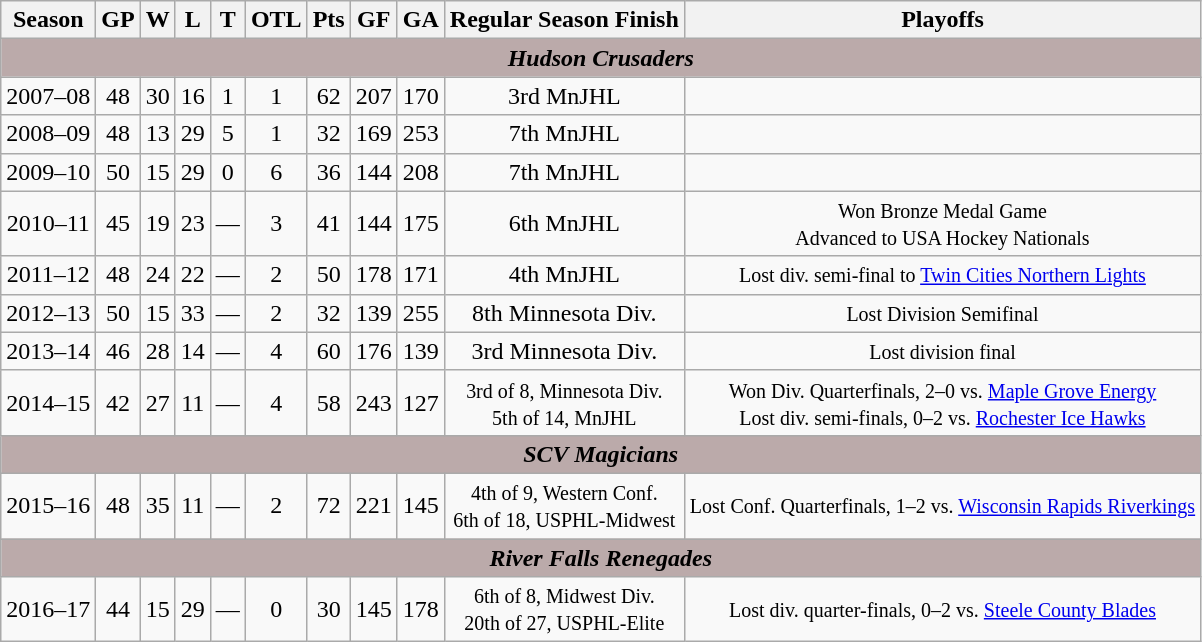<table class="wikitable" style="text-align:center">
<tr>
<th>Season</th>
<th>GP</th>
<th>W</th>
<th>L</th>
<th>T</th>
<th>OTL</th>
<th>Pts</th>
<th>GF</th>
<th>GA</th>
<th>Regular Season Finish</th>
<th>Playoffs</th>
</tr>
<tr align="center"  bgcolor="#bbaaaa">
<td colspan="12"><strong><em>Hudson Crusaders</em></strong></td>
</tr>
<tr>
<td>2007–08</td>
<td>48</td>
<td>30</td>
<td>16</td>
<td>1</td>
<td>1</td>
<td>62</td>
<td>207</td>
<td>170</td>
<td>3rd MnJHL</td>
<td></td>
</tr>
<tr>
<td>2008–09</td>
<td>48</td>
<td>13</td>
<td>29</td>
<td>5</td>
<td>1</td>
<td>32</td>
<td>169</td>
<td>253</td>
<td>7th MnJHL</td>
<td></td>
</tr>
<tr>
<td>2009–10</td>
<td>50</td>
<td>15</td>
<td>29</td>
<td>0</td>
<td>6</td>
<td>36</td>
<td>144</td>
<td>208</td>
<td>7th MnJHL</td>
<td></td>
</tr>
<tr>
<td>2010–11</td>
<td>45</td>
<td>19</td>
<td>23</td>
<td>—</td>
<td>3</td>
<td>41</td>
<td>144</td>
<td>175</td>
<td>6th MnJHL</td>
<td><small>Won Bronze Medal Game<br>Advanced to USA Hockey Nationals</small></td>
</tr>
<tr>
<td>2011–12</td>
<td>48</td>
<td>24</td>
<td>22</td>
<td>—</td>
<td>2</td>
<td>50</td>
<td>178</td>
<td>171</td>
<td>4th MnJHL</td>
<td><small>Lost div. semi-final to <a href='#'>Twin Cities Northern Lights</a></small></td>
</tr>
<tr>
<td>2012–13</td>
<td>50</td>
<td>15</td>
<td>33</td>
<td>—</td>
<td>2</td>
<td>32</td>
<td>139</td>
<td>255</td>
<td>8th Minnesota Div.</td>
<td><small>Lost Division Semifinal</small></td>
</tr>
<tr>
<td>2013–14</td>
<td>46</td>
<td>28</td>
<td>14</td>
<td>—</td>
<td>4</td>
<td>60</td>
<td>176</td>
<td>139</td>
<td>3rd Minnesota Div.</td>
<td><small>Lost division final</small></td>
</tr>
<tr>
<td>2014–15</td>
<td>42</td>
<td>27</td>
<td>11</td>
<td>—</td>
<td>4</td>
<td>58</td>
<td>243</td>
<td>127</td>
<td><small>3rd of 8, Minnesota Div.<br>5th of 14, MnJHL </small></td>
<td><small>Won Div. Quarterfinals, 2–0 vs. <a href='#'>Maple Grove Energy</a><br>Lost div. semi-finals, 0–2 vs. <a href='#'>Rochester Ice Hawks</a></small></td>
</tr>
<tr align="center"  bgcolor="#bbaaaa">
<td colspan="12"><strong><em>SCV Magicians</em></strong></td>
</tr>
<tr>
<td>2015–16</td>
<td>48</td>
<td>35</td>
<td>11</td>
<td>—</td>
<td>2</td>
<td>72</td>
<td>221</td>
<td>145</td>
<td><small> 4th of 9, Western Conf.<br>6th of 18, USPHL-Midwest</small></td>
<td><small>Lost Conf. Quarterfinals, 1–2 vs. <a href='#'>Wisconsin Rapids Riverkings</a></small></td>
</tr>
<tr align="center"  bgcolor="#bbaaaa">
<td colspan="12"><strong><em>River Falls Renegades</em></strong></td>
</tr>
<tr>
<td>2016–17</td>
<td>44</td>
<td>15</td>
<td>29</td>
<td>—</td>
<td>0</td>
<td>30</td>
<td>145</td>
<td>178</td>
<td><small>6th of 8, Midwest Div.<br>20th of 27, USPHL-Elite</small></td>
<td><small>Lost div. quarter-finals, 0–2 vs. <a href='#'>Steele County Blades</a></small></td>
</tr>
</table>
